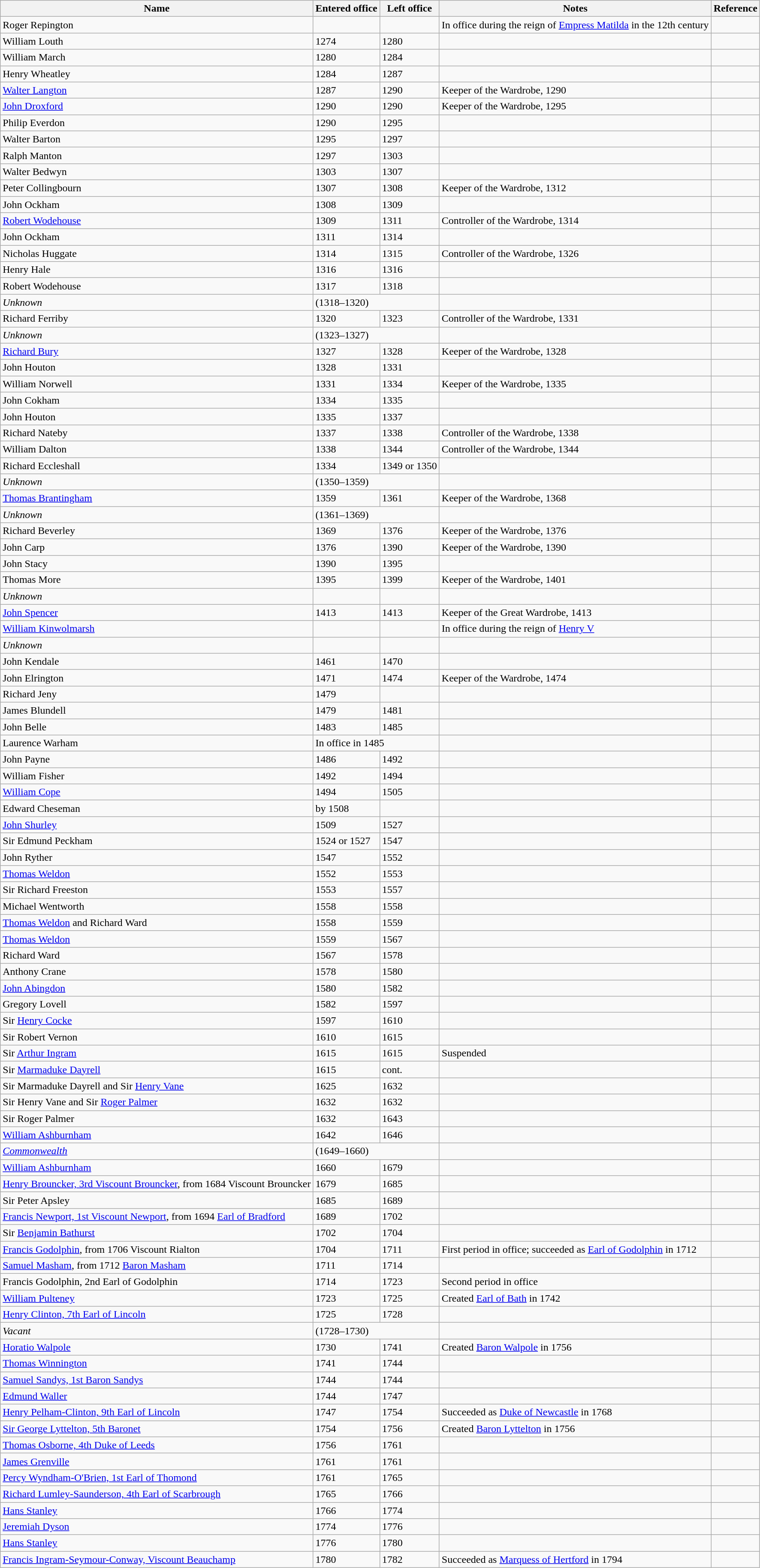<table class="wikitable" style="text-align:left">
<tr>
<th>Name</th>
<th>Entered office</th>
<th>Left office</th>
<th>Notes</th>
<th>Reference</th>
</tr>
<tr>
<td>Roger Repington</td>
<td></td>
<td></td>
<td>In office during the reign of <a href='#'>Empress Matilda</a> in the 12th century</td>
<td></td>
</tr>
<tr>
<td>William Louth</td>
<td>1274</td>
<td>1280</td>
<td></td>
<td></td>
</tr>
<tr>
<td>William March</td>
<td>1280</td>
<td>1284</td>
<td></td>
<td></td>
</tr>
<tr>
<td>Henry Wheatley</td>
<td>1284</td>
<td>1287</td>
<td></td>
<td></td>
</tr>
<tr>
<td><a href='#'>Walter Langton</a></td>
<td>1287</td>
<td>1290</td>
<td>Keeper of the Wardrobe, 1290</td>
<td></td>
</tr>
<tr>
<td><a href='#'>John Droxford</a></td>
<td>1290</td>
<td>1290</td>
<td>Keeper of the Wardrobe, 1295</td>
<td></td>
</tr>
<tr>
<td>Philip Everdon</td>
<td>1290</td>
<td>1295</td>
<td></td>
<td></td>
</tr>
<tr>
<td>Walter Barton</td>
<td>1295</td>
<td>1297</td>
<td></td>
<td></td>
</tr>
<tr>
<td>Ralph Manton</td>
<td>1297</td>
<td>1303</td>
<td></td>
<td></td>
</tr>
<tr>
<td>Walter Bedwyn</td>
<td>1303</td>
<td>1307</td>
<td></td>
<td></td>
</tr>
<tr>
<td>Peter Collingbourn</td>
<td>1307</td>
<td>1308</td>
<td>Keeper of the Wardrobe, 1312</td>
<td></td>
</tr>
<tr>
<td>John Ockham</td>
<td>1308</td>
<td>1309</td>
<td></td>
<td></td>
</tr>
<tr>
<td><a href='#'>Robert Wodehouse</a></td>
<td>1309</td>
<td>1311</td>
<td>Controller of the Wardrobe, 1314</td>
<td></td>
</tr>
<tr>
<td>John Ockham</td>
<td>1311</td>
<td>1314</td>
<td></td>
<td></td>
</tr>
<tr>
<td>Nicholas Huggate</td>
<td>1314</td>
<td>1315</td>
<td>Controller of the Wardrobe, 1326</td>
<td></td>
</tr>
<tr>
<td>Henry Hale</td>
<td>1316</td>
<td>1316</td>
<td></td>
<td></td>
</tr>
<tr>
<td>Robert Wodehouse</td>
<td>1317</td>
<td>1318</td>
<td></td>
<td></td>
</tr>
<tr>
<td><em>Unknown</em></td>
<td colspan="2">(1318–1320)</td>
<td></td>
<td></td>
</tr>
<tr>
<td>Richard Ferriby</td>
<td>1320</td>
<td>1323</td>
<td>Controller of the Wardrobe, 1331</td>
<td></td>
</tr>
<tr>
<td><em>Unknown</em></td>
<td colspan="2">(1323–1327)</td>
<td></td>
<td></td>
</tr>
<tr>
<td><a href='#'>Richard Bury</a></td>
<td>1327</td>
<td>1328</td>
<td>Keeper of the Wardrobe, 1328</td>
<td></td>
</tr>
<tr>
<td>John Houton</td>
<td>1328</td>
<td>1331</td>
<td></td>
<td></td>
</tr>
<tr>
<td>William Norwell</td>
<td>1331</td>
<td>1334</td>
<td>Keeper of the Wardrobe, 1335</td>
<td></td>
</tr>
<tr>
<td>John Cokham</td>
<td>1334</td>
<td>1335</td>
<td></td>
<td></td>
</tr>
<tr>
<td>John Houton</td>
<td>1335</td>
<td>1337</td>
<td></td>
<td></td>
</tr>
<tr>
<td>Richard Nateby</td>
<td>1337</td>
<td>1338</td>
<td>Controller of the Wardrobe, 1338</td>
<td></td>
</tr>
<tr>
<td>William Dalton</td>
<td>1338</td>
<td>1344</td>
<td>Controller of the Wardrobe, 1344</td>
<td></td>
</tr>
<tr>
<td>Richard Eccleshall</td>
<td>1334</td>
<td>1349 or 1350</td>
<td></td>
<td></td>
</tr>
<tr>
<td><em>Unknown</em></td>
<td colspan="2">(1350–1359)</td>
<td></td>
<td></td>
</tr>
<tr>
<td><a href='#'>Thomas Brantingham</a></td>
<td>1359</td>
<td>1361</td>
<td>Keeper of the Wardrobe, 1368</td>
<td></td>
</tr>
<tr>
<td><em>Unknown</em></td>
<td colspan="2">(1361–1369)</td>
<td></td>
<td></td>
</tr>
<tr>
<td>Richard Beverley</td>
<td>1369</td>
<td>1376</td>
<td>Keeper of the Wardrobe, 1376</td>
<td></td>
</tr>
<tr>
<td>John Carp</td>
<td>1376</td>
<td>1390</td>
<td>Keeper of the Wardrobe, 1390</td>
<td></td>
</tr>
<tr>
<td>John Stacy</td>
<td>1390</td>
<td>1395</td>
<td></td>
<td></td>
</tr>
<tr>
<td>Thomas More</td>
<td>1395</td>
<td>1399</td>
<td>Keeper of the Wardrobe, 1401</td>
<td></td>
</tr>
<tr>
<td><em>Unknown</em></td>
<td></td>
<td></td>
<td></td>
<td></td>
</tr>
<tr>
<td><a href='#'>John Spencer</a></td>
<td>1413</td>
<td>1413</td>
<td>Keeper of the Great Wardrobe, 1413</td>
<td></td>
</tr>
<tr>
<td><a href='#'>William Kinwolmarsh</a></td>
<td></td>
<td></td>
<td>In office during the reign of <a href='#'>Henry V</a></td>
<td></td>
</tr>
<tr>
<td><em>Unknown</em></td>
<td></td>
<td></td>
<td></td>
<td></td>
</tr>
<tr>
<td>John Kendale</td>
<td>1461</td>
<td>1470</td>
<td></td>
<td></td>
</tr>
<tr>
<td>John Elrington</td>
<td>1471</td>
<td>1474</td>
<td>Keeper of the Wardrobe, 1474</td>
<td></td>
</tr>
<tr>
<td>Richard Jeny</td>
<td>1479</td>
<td></td>
<td></td>
<td></td>
</tr>
<tr>
<td>James Blundell</td>
<td>1479</td>
<td>1481</td>
<td></td>
<td></td>
</tr>
<tr>
<td>John Belle</td>
<td>1483</td>
<td>1485</td>
<td></td>
<td></td>
</tr>
<tr>
<td>Laurence Warham</td>
<td colspan="2">In office in 1485</td>
<td></td>
<td></td>
</tr>
<tr>
<td>John Payne</td>
<td>1486</td>
<td>1492</td>
<td></td>
<td></td>
</tr>
<tr>
<td>William Fisher</td>
<td>1492</td>
<td>1494</td>
<td></td>
<td></td>
</tr>
<tr>
<td><a href='#'>William Cope</a></td>
<td>1494</td>
<td>1505</td>
<td></td>
<td></td>
</tr>
<tr>
<td>Edward Cheseman</td>
<td>by 1508</td>
<td></td>
<td></td>
<td></td>
</tr>
<tr>
<td><a href='#'>John Shurley</a></td>
<td>1509</td>
<td>1527</td>
<td></td>
<td></td>
</tr>
<tr>
<td>Sir Edmund Peckham</td>
<td>1524 or 1527</td>
<td>1547</td>
<td></td>
<td></td>
</tr>
<tr>
<td>John Ryther</td>
<td>1547</td>
<td>1552</td>
<td></td>
<td></td>
</tr>
<tr>
<td><a href='#'>Thomas Weldon</a></td>
<td>1552</td>
<td>1553</td>
<td></td>
<td></td>
</tr>
<tr>
<td>Sir Richard Freeston</td>
<td>1553</td>
<td>1557</td>
<td></td>
<td></td>
</tr>
<tr>
<td>Michael Wentworth</td>
<td>1558</td>
<td>1558</td>
<td></td>
<td></td>
</tr>
<tr>
<td><a href='#'>Thomas Weldon</a> and Richard Ward</td>
<td>1558</td>
<td>1559</td>
<td></td>
<td></td>
</tr>
<tr>
<td><a href='#'>Thomas Weldon</a></td>
<td>1559</td>
<td>1567</td>
<td></td>
<td></td>
</tr>
<tr>
<td>Richard Ward</td>
<td>1567</td>
<td>1578</td>
<td></td>
<td></td>
</tr>
<tr>
<td>Anthony Crane</td>
<td>1578</td>
<td>1580</td>
<td></td>
<td></td>
</tr>
<tr>
<td><a href='#'>John Abingdon</a></td>
<td>1580</td>
<td>1582</td>
<td></td>
<td></td>
</tr>
<tr>
<td>Gregory Lovell</td>
<td>1582</td>
<td>1597</td>
<td></td>
<td></td>
</tr>
<tr>
<td>Sir <a href='#'>Henry Cocke</a></td>
<td>1597</td>
<td>1610</td>
<td></td>
<td></td>
</tr>
<tr>
<td>Sir Robert Vernon</td>
<td>1610</td>
<td>1615</td>
<td></td>
<td></td>
</tr>
<tr>
<td>Sir <a href='#'>Arthur Ingram</a></td>
<td>1615</td>
<td>1615</td>
<td>Suspended</td>
<td></td>
</tr>
<tr>
<td>Sir <a href='#'>Marmaduke Dayrell</a></td>
<td>1615</td>
<td>cont.</td>
<td></td>
<td></td>
</tr>
<tr>
<td>Sir Marmaduke Dayrell and Sir <a href='#'>Henry Vane</a></td>
<td>1625</td>
<td>1632</td>
<td></td>
<td></td>
</tr>
<tr>
<td>Sir Henry Vane and Sir <a href='#'>Roger Palmer</a></td>
<td>1632</td>
<td>1632</td>
<td></td>
<td></td>
</tr>
<tr>
<td>Sir Roger Palmer</td>
<td>1632</td>
<td>1643</td>
<td></td>
<td></td>
</tr>
<tr>
<td><a href='#'>William Ashburnham</a></td>
<td>1642</td>
<td>1646</td>
<td></td>
<td></td>
</tr>
<tr>
<td><em><a href='#'>Commonwealth</a></em></td>
<td colspan="2">(1649–1660)</td>
<td></td>
<td></td>
</tr>
<tr>
<td><a href='#'>William Ashburnham</a></td>
<td>1660</td>
<td>1679</td>
<td></td>
<td></td>
</tr>
<tr>
<td><a href='#'>Henry Brouncker, 3rd Viscount Brouncker</a>, from 1684 Viscount Brouncker</td>
<td>1679</td>
<td>1685</td>
<td></td>
<td></td>
</tr>
<tr>
<td>Sir Peter Apsley</td>
<td>1685</td>
<td>1689</td>
<td></td>
<td></td>
</tr>
<tr>
<td><a href='#'>Francis Newport, 1st Viscount Newport</a>, from 1694 <a href='#'>Earl of Bradford</a></td>
<td>1689</td>
<td>1702</td>
<td></td>
<td></td>
</tr>
<tr>
<td>Sir <a href='#'>Benjamin Bathurst</a></td>
<td>1702</td>
<td>1704</td>
<td></td>
<td></td>
</tr>
<tr>
<td><a href='#'>Francis Godolphin</a>, from 1706 Viscount Rialton</td>
<td>1704</td>
<td>1711</td>
<td>First period in office; succeeded as <a href='#'>Earl of Godolphin</a> in 1712</td>
<td></td>
</tr>
<tr>
<td><a href='#'>Samuel Masham</a>, from 1712 <a href='#'>Baron Masham</a></td>
<td>1711</td>
<td>1714</td>
<td></td>
<td></td>
</tr>
<tr>
<td>Francis Godolphin, 2nd Earl of Godolphin</td>
<td>1714</td>
<td>1723</td>
<td>Second period in office</td>
<td></td>
</tr>
<tr>
<td><a href='#'>William Pulteney</a></td>
<td>1723</td>
<td>1725</td>
<td>Created <a href='#'>Earl of Bath</a> in 1742</td>
<td></td>
</tr>
<tr>
<td><a href='#'>Henry Clinton, 7th Earl of Lincoln</a></td>
<td>1725</td>
<td>1728</td>
<td></td>
<td></td>
</tr>
<tr>
<td><em>Vacant</em></td>
<td colspan="2">(1728–1730)</td>
<td></td>
<td></td>
</tr>
<tr>
<td><a href='#'>Horatio Walpole</a></td>
<td>1730</td>
<td>1741</td>
<td>Created <a href='#'>Baron Walpole</a> in 1756</td>
<td></td>
</tr>
<tr>
<td><a href='#'>Thomas Winnington</a></td>
<td>1741</td>
<td>1744</td>
<td></td>
<td></td>
</tr>
<tr>
<td><a href='#'>Samuel Sandys, 1st Baron Sandys</a></td>
<td>1744</td>
<td>1744</td>
<td></td>
<td></td>
</tr>
<tr>
<td><a href='#'>Edmund Waller</a></td>
<td>1744</td>
<td>1747</td>
<td></td>
<td></td>
</tr>
<tr>
<td><a href='#'>Henry Pelham-Clinton, 9th Earl of Lincoln</a></td>
<td>1747</td>
<td>1754</td>
<td>Succeeded as <a href='#'>Duke of Newcastle</a> in 1768</td>
<td></td>
</tr>
<tr>
<td><a href='#'>Sir George Lyttelton, 5th Baronet</a></td>
<td>1754</td>
<td>1756</td>
<td>Created <a href='#'>Baron Lyttelton</a> in 1756</td>
<td></td>
</tr>
<tr>
<td><a href='#'>Thomas Osborne, 4th Duke of Leeds</a></td>
<td>1756</td>
<td>1761</td>
<td></td>
<td></td>
</tr>
<tr>
<td><a href='#'>James Grenville</a></td>
<td>1761</td>
<td>1761</td>
<td></td>
<td></td>
</tr>
<tr>
<td><a href='#'>Percy Wyndham-O'Brien, 1st Earl of Thomond</a></td>
<td>1761</td>
<td>1765</td>
<td></td>
<td></td>
</tr>
<tr>
<td><a href='#'>Richard Lumley-Saunderson, 4th Earl of Scarbrough</a></td>
<td>1765</td>
<td>1766</td>
<td></td>
<td></td>
</tr>
<tr>
<td><a href='#'>Hans Stanley</a></td>
<td>1766</td>
<td>1774</td>
<td></td>
<td></td>
</tr>
<tr>
<td><a href='#'>Jeremiah Dyson</a></td>
<td>1774</td>
<td>1776</td>
<td></td>
<td></td>
</tr>
<tr>
<td><a href='#'>Hans Stanley</a></td>
<td>1776</td>
<td>1780</td>
<td></td>
<td></td>
</tr>
<tr>
<td><a href='#'>Francis Ingram-Seymour-Conway, Viscount Beauchamp</a></td>
<td>1780</td>
<td>1782</td>
<td>Succeeded as <a href='#'>Marquess of Hertford</a> in 1794</td>
<td></td>
</tr>
</table>
